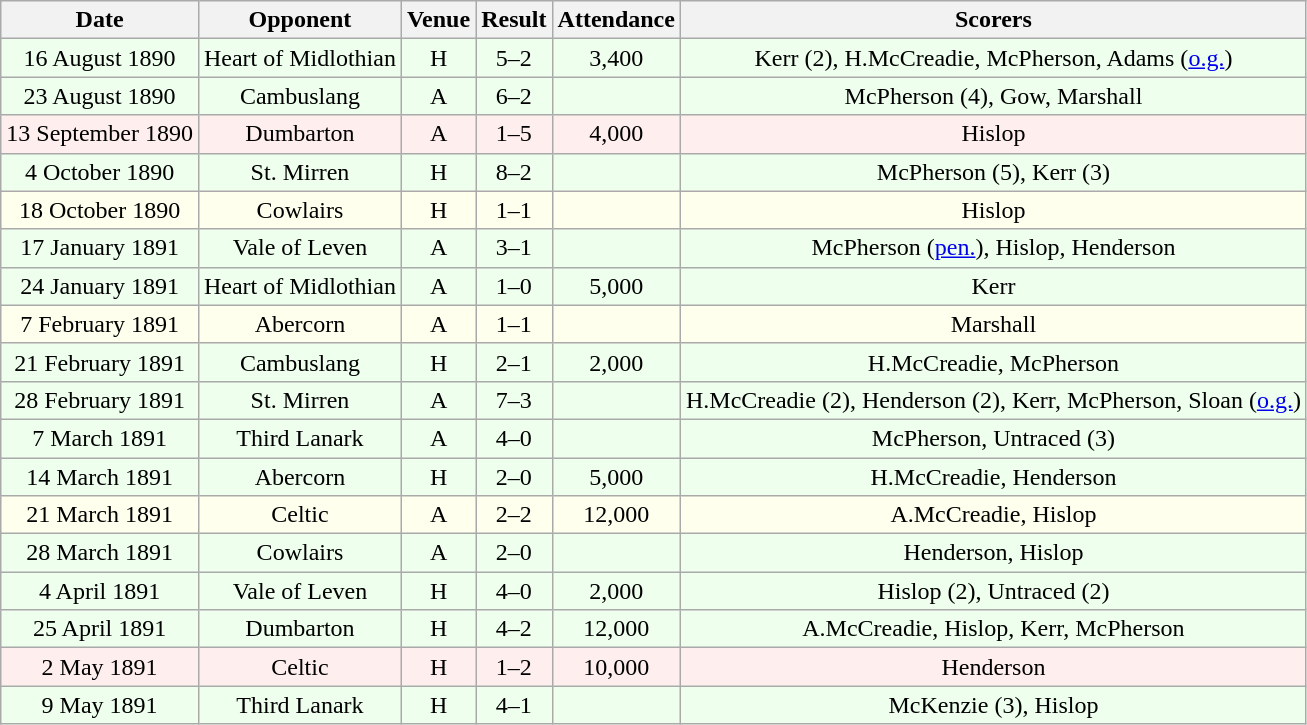<table class="wikitable sortable" style="font-size:100%; text-align:center">
<tr>
<th>Date</th>
<th>Opponent</th>
<th>Venue</th>
<th>Result</th>
<th>Attendance</th>
<th>Scorers</th>
</tr>
<tr bgcolor = "#EEFFEE">
<td>16 August 1890</td>
<td>Heart of Midlothian</td>
<td>H</td>
<td>5–2</td>
<td>3,400</td>
<td>Kerr (2), H.McCreadie, McPherson, Adams (<a href='#'>o.g.</a>)</td>
</tr>
<tr bgcolor = "#EEFFEE">
<td>23 August 1890</td>
<td>Cambuslang</td>
<td>A</td>
<td>6–2</td>
<td></td>
<td>McPherson (4), Gow, Marshall</td>
</tr>
<tr bgcolor = "#FFEEEE">
<td>13 September 1890</td>
<td>Dumbarton</td>
<td>A</td>
<td>1–5</td>
<td>4,000</td>
<td>Hislop</td>
</tr>
<tr bgcolor = "#EEFFEE">
<td>4 October 1890</td>
<td>St. Mirren</td>
<td>H</td>
<td>8–2</td>
<td></td>
<td>McPherson (5), Kerr (3)</td>
</tr>
<tr bgcolor = "#FFFFEE">
<td>18 October 1890</td>
<td>Cowlairs</td>
<td>H</td>
<td>1–1</td>
<td></td>
<td>Hislop</td>
</tr>
<tr bgcolor = "#EEFFEE">
<td>17 January 1891</td>
<td>Vale of Leven</td>
<td>A</td>
<td>3–1</td>
<td></td>
<td>McPherson (<a href='#'>pen.</a>), Hislop, Henderson</td>
</tr>
<tr bgcolor = "#EEFFEE">
<td>24 January 1891</td>
<td>Heart of Midlothian</td>
<td>A</td>
<td>1–0</td>
<td>5,000</td>
<td>Kerr</td>
</tr>
<tr bgcolor = "#FFFFEE">
<td>7 February 1891</td>
<td>Abercorn</td>
<td>A</td>
<td>1–1</td>
<td></td>
<td>Marshall</td>
</tr>
<tr bgcolor = "#EEFFEE">
<td>21 February 1891</td>
<td>Cambuslang</td>
<td>H</td>
<td>2–1</td>
<td>2,000</td>
<td>H.McCreadie, McPherson</td>
</tr>
<tr bgcolor = "#EEFFEE">
<td>28 February 1891</td>
<td>St. Mirren</td>
<td>A</td>
<td>7–3</td>
<td></td>
<td>H.McCreadie (2), Henderson (2), Kerr, McPherson, Sloan (<a href='#'>o.g.</a>)</td>
</tr>
<tr bgcolor = "#EEFFEE">
<td>7 March 1891</td>
<td>Third Lanark</td>
<td>A</td>
<td>4–0</td>
<td></td>
<td>McPherson, Untraced (3)</td>
</tr>
<tr bgcolor = "#EEFFEE">
<td>14 March 1891</td>
<td>Abercorn</td>
<td>H</td>
<td>2–0</td>
<td>5,000</td>
<td>H.McCreadie, Henderson</td>
</tr>
<tr bgcolor = "#FFFFEE">
<td>21 March 1891</td>
<td>Celtic</td>
<td>A</td>
<td>2–2</td>
<td>12,000</td>
<td>A.McCreadie, Hislop</td>
</tr>
<tr bgcolor = "#EEFFEE">
<td>28 March 1891</td>
<td>Cowlairs</td>
<td>A</td>
<td>2–0</td>
<td></td>
<td>Henderson, Hislop</td>
</tr>
<tr bgcolor = "#EEFFEE">
<td>4 April 1891</td>
<td>Vale of Leven</td>
<td>H</td>
<td>4–0</td>
<td>2,000</td>
<td>Hislop (2), Untraced (2)</td>
</tr>
<tr bgcolor = "#EEFFEE">
<td>25 April 1891</td>
<td>Dumbarton</td>
<td>H</td>
<td>4–2</td>
<td>12,000</td>
<td>A.McCreadie, Hislop, Kerr, McPherson</td>
</tr>
<tr bgcolor = "#FFEEEE">
<td>2 May 1891</td>
<td>Celtic</td>
<td>H</td>
<td>1–2</td>
<td>10,000</td>
<td>Henderson</td>
</tr>
<tr bgcolor = "#EEFFEE">
<td>9 May 1891</td>
<td>Third Lanark</td>
<td>H</td>
<td>4–1</td>
<td></td>
<td>McKenzie (3), Hislop</td>
</tr>
</table>
